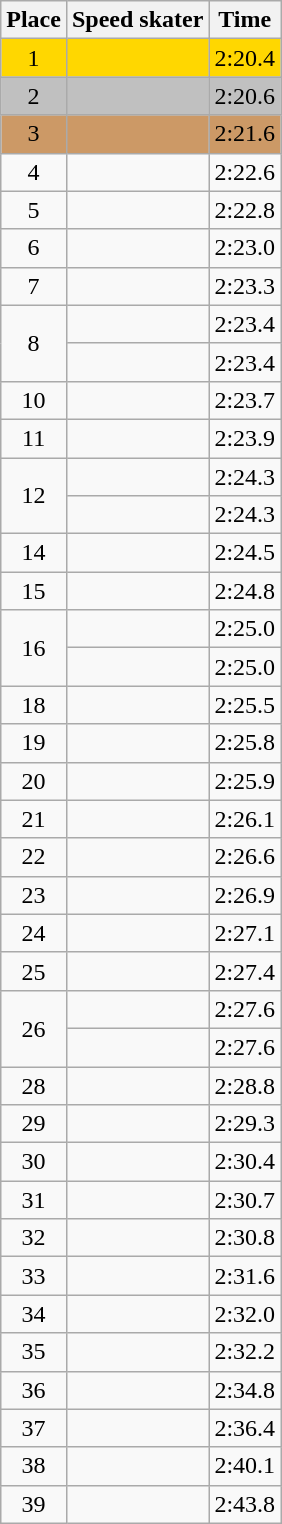<table class="wikitable" style="text-align:center">
<tr>
<th>Place</th>
<th>Speed skater</th>
<th>Time</th>
</tr>
<tr bgcolor=gold>
<td>1</td>
<td align=left></td>
<td>2:20.4</td>
</tr>
<tr bgcolor=silver>
<td>2</td>
<td align=left></td>
<td>2:20.6</td>
</tr>
<tr bgcolor=cc9966>
<td>3</td>
<td align=left></td>
<td>2:21.6</td>
</tr>
<tr>
<td>4</td>
<td align=left></td>
<td>2:22.6</td>
</tr>
<tr>
<td>5</td>
<td align=left></td>
<td>2:22.8</td>
</tr>
<tr>
<td>6</td>
<td align=left></td>
<td>2:23.0</td>
</tr>
<tr>
<td>7</td>
<td align=left></td>
<td>2:23.3</td>
</tr>
<tr>
<td rowspan=2>8</td>
<td align=left></td>
<td>2:23.4</td>
</tr>
<tr>
<td align=left></td>
<td>2:23.4</td>
</tr>
<tr>
<td>10</td>
<td align=left></td>
<td>2:23.7</td>
</tr>
<tr>
<td>11</td>
<td align=left></td>
<td>2:23.9</td>
</tr>
<tr>
<td rowspan=2>12</td>
<td align=left></td>
<td>2:24.3</td>
</tr>
<tr>
<td align=left></td>
<td>2:24.3</td>
</tr>
<tr>
<td>14</td>
<td align=left></td>
<td>2:24.5</td>
</tr>
<tr>
<td>15</td>
<td align=left></td>
<td>2:24.8</td>
</tr>
<tr>
<td rowspan=2>16</td>
<td align=left></td>
<td>2:25.0</td>
</tr>
<tr>
<td align=left></td>
<td>2:25.0</td>
</tr>
<tr>
<td>18</td>
<td align=left></td>
<td>2:25.5</td>
</tr>
<tr>
<td>19</td>
<td align=left></td>
<td>2:25.8</td>
</tr>
<tr>
<td>20</td>
<td align=left></td>
<td>2:25.9</td>
</tr>
<tr>
<td>21</td>
<td align=left></td>
<td>2:26.1</td>
</tr>
<tr>
<td>22</td>
<td align=left></td>
<td>2:26.6</td>
</tr>
<tr>
<td>23</td>
<td align=left></td>
<td>2:26.9</td>
</tr>
<tr>
<td>24</td>
<td align=left></td>
<td>2:27.1</td>
</tr>
<tr>
<td>25</td>
<td align=left></td>
<td>2:27.4</td>
</tr>
<tr>
<td rowspan=2>26</td>
<td align=left></td>
<td>2:27.6</td>
</tr>
<tr>
<td align=left></td>
<td>2:27.6</td>
</tr>
<tr>
<td>28</td>
<td align=left></td>
<td>2:28.8</td>
</tr>
<tr>
<td>29</td>
<td align=left></td>
<td>2:29.3</td>
</tr>
<tr>
<td>30</td>
<td align=left></td>
<td>2:30.4</td>
</tr>
<tr>
<td>31</td>
<td align=left></td>
<td>2:30.7</td>
</tr>
<tr>
<td>32</td>
<td align=left></td>
<td>2:30.8</td>
</tr>
<tr>
<td>33</td>
<td align=left></td>
<td>2:31.6</td>
</tr>
<tr>
<td>34</td>
<td align=left></td>
<td>2:32.0</td>
</tr>
<tr>
<td>35</td>
<td align=left></td>
<td>2:32.2</td>
</tr>
<tr>
<td>36</td>
<td align=left></td>
<td>2:34.8</td>
</tr>
<tr>
<td>37</td>
<td align=left></td>
<td>2:36.4</td>
</tr>
<tr>
<td>38</td>
<td align=left></td>
<td>2:40.1</td>
</tr>
<tr>
<td>39</td>
<td align=left></td>
<td>2:43.8</td>
</tr>
</table>
